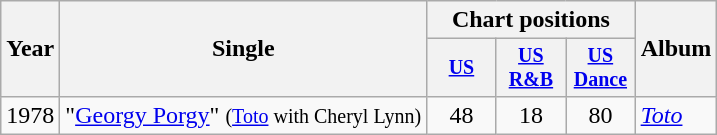<table class="wikitable" style="text-align:center;">
<tr>
<th rowspan="2">Year</th>
<th rowspan="2">Single</th>
<th colspan="3">Chart positions</th>
<th rowspan="2">Album</th>
</tr>
<tr style="font-size:smaller;">
<th width="40"><a href='#'>US</a><br></th>
<th width="40"><a href='#'>US R&B</a><br></th>
<th width="40"><a href='#'>US Dance</a><br></th>
</tr>
<tr>
<td>1978</td>
<td align="left">"<a href='#'>Georgy Porgy</a>" <small>(<a href='#'>Toto</a> with Cheryl Lynn)</small></td>
<td>48</td>
<td>18</td>
<td>80</td>
<td align="left"><em><a href='#'>Toto</a></em></td>
</tr>
</table>
